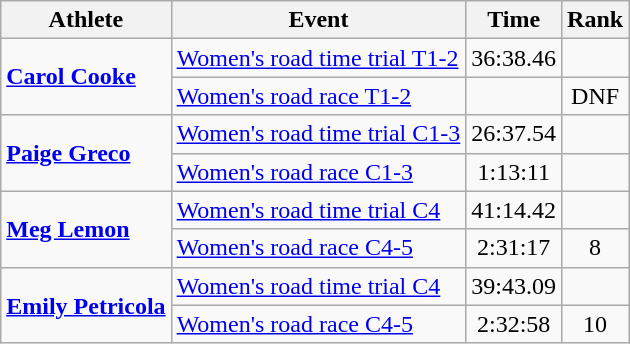<table class=wikitable>
<tr>
<th>Athlete</th>
<th>Event</th>
<th>Time</th>
<th>Rank</th>
</tr>
<tr align=center>
<td align=left rowspan="2"><strong><a href='#'>Carol Cooke</a></strong></td>
<td align=left><a href='#'>Women's road time trial T1-2</a></td>
<td>36:38.46</td>
<td></td>
</tr>
<tr align=center>
<td align=left><a href='#'>Women's road race T1-2</a></td>
<td></td>
<td>DNF</td>
</tr>
<tr align=center>
<td align=left rowspan="2"><strong><a href='#'>Paige Greco</a></strong></td>
<td align=left><a href='#'>Women's road time trial C1-3</a></td>
<td>26:37.54</td>
<td></td>
</tr>
<tr align=center>
<td align=left><a href='#'>Women's road race C1-3</a></td>
<td>1:13:11</td>
<td></td>
</tr>
<tr align=center>
<td align=left rowspan="2"><strong><a href='#'>Meg Lemon</a></strong></td>
<td align=left><a href='#'>Women's road time trial C4</a></td>
<td>41:14.42</td>
<td></td>
</tr>
<tr align=center>
<td align=left><a href='#'>Women's road race C4-5</a></td>
<td>2:31:17</td>
<td>8</td>
</tr>
<tr align=center>
<td align=left rowspan="2"><strong><a href='#'>Emily Petricola</a></strong></td>
<td align=left><a href='#'>Women's road time trial C4</a></td>
<td>39:43.09</td>
<td></td>
</tr>
<tr align=center>
<td align=left><a href='#'>Women's road race C4-5</a></td>
<td>2:32:58</td>
<td>10</td>
</tr>
</table>
